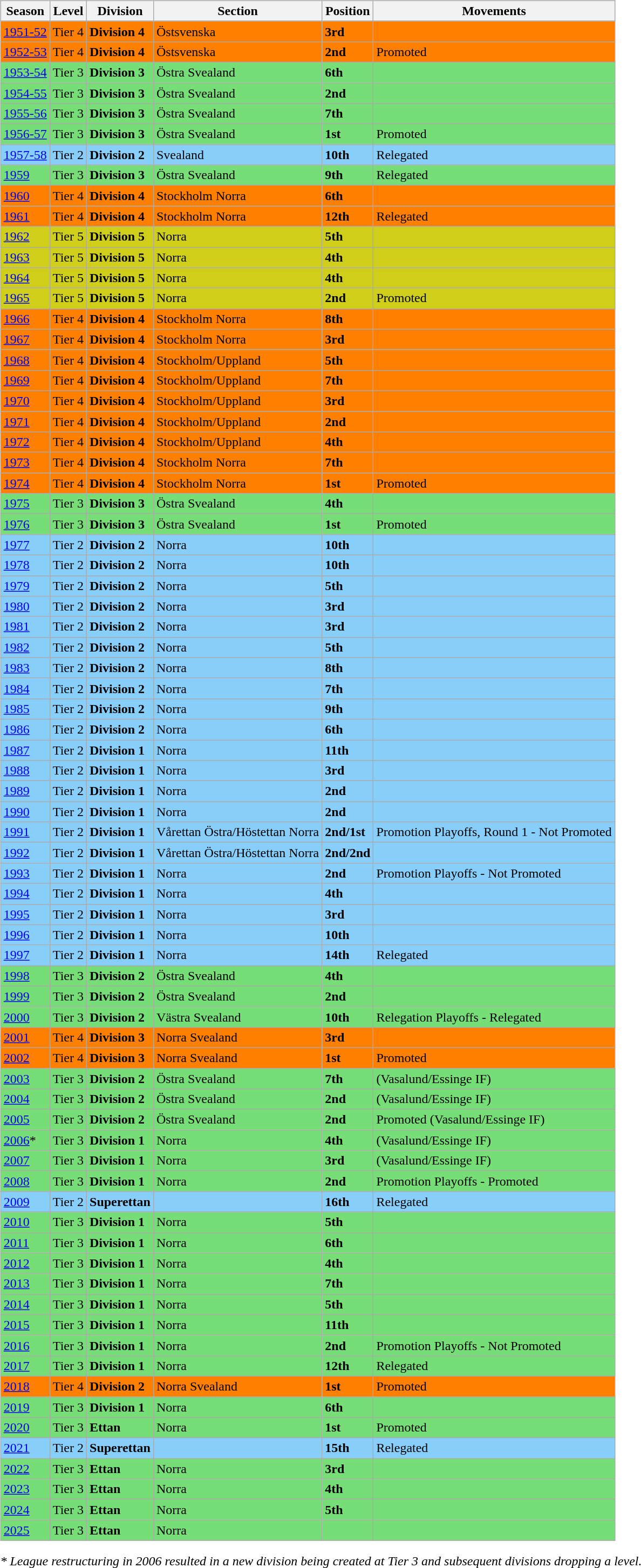<table>
<tr>
<td valign="top" width=0%><br><table class="wikitable">
<tr style="background:#f0f6fa;">
<th><strong>Season</strong></th>
<th><strong>Level</strong></th>
<th><strong>Division</strong></th>
<th><strong>Section</strong></th>
<th><strong>Position</strong></th>
<th><strong>Movements</strong></th>
</tr>
<tr>
<td style="background:#FF7F00;"><a href='#'>1951-52</a></td>
<td style="background:#FF7F00;">Tier 4</td>
<td style="background:#FF7F00;"><strong>Division 4</strong></td>
<td style="background:#FF7F00;">Östsvenska</td>
<td style="background:#FF7F00;"><strong>3rd</strong></td>
<td style="background:#FF7F00;"></td>
</tr>
<tr>
<td style="background:#FF7F00;"><a href='#'>1952-53</a></td>
<td style="background:#FF7F00;">Tier 4</td>
<td style="background:#FF7F00;"><strong>Division 4</strong></td>
<td style="background:#FF7F00;">Östsvenska</td>
<td style="background:#FF7F00;"><strong>2nd</strong></td>
<td style="background:#FF7F00;">Promoted</td>
</tr>
<tr>
<td style="background:#77DD77;"><a href='#'>1953-54</a></td>
<td style="background:#77DD77;">Tier 3</td>
<td style="background:#77DD77;"><strong>Division 3</strong></td>
<td style="background:#77DD77;">Östra Svealand</td>
<td style="background:#77DD77;"><strong>6th</strong></td>
<td style="background:#77DD77;"></td>
</tr>
<tr>
<td style="background:#77DD77;"><a href='#'>1954-55</a></td>
<td style="background:#77DD77;">Tier 3</td>
<td style="background:#77DD77;"><strong>Division 3</strong></td>
<td style="background:#77DD77;">Östra Svealand</td>
<td style="background:#77DD77;"><strong>2nd</strong></td>
<td style="background:#77DD77;"></td>
</tr>
<tr>
<td style="background:#77DD77;"><a href='#'>1955-56</a></td>
<td style="background:#77DD77;">Tier 3</td>
<td style="background:#77DD77;"><strong>Division 3</strong></td>
<td style="background:#77DD77;">Östra Svealand</td>
<td style="background:#77DD77;"><strong>7th</strong></td>
<td style="background:#77DD77;"></td>
</tr>
<tr>
<td style="background:#77DD77;"><a href='#'>1956-57</a></td>
<td style="background:#77DD77;">Tier 3</td>
<td style="background:#77DD77;"><strong>Division 3</strong></td>
<td style="background:#77DD77;">Östra Svealand</td>
<td style="background:#77DD77;"><strong>1st</strong></td>
<td style="background:#77DD77;">Promoted</td>
</tr>
<tr>
<td style="background:#87CEFA;"><a href='#'>1957-58</a></td>
<td style="background:#87CEFA;">Tier 2</td>
<td style="background:#87CEFA;"><strong>Division 2</strong></td>
<td style="background:#87CEFA;">Svealand</td>
<td style="background:#87CEFA;"><strong>10th</strong></td>
<td style="background:#87CEFA;">Relegated</td>
</tr>
<tr>
<td style="background:#77DD77;"><a href='#'>1959</a></td>
<td style="background:#77DD77;">Tier 3</td>
<td style="background:#77DD77;"><strong>Division 3</strong></td>
<td style="background:#77DD77;">Östra Svealand</td>
<td style="background:#77DD77;"><strong>9th</strong></td>
<td style="background:#77DD77;">Relegated</td>
</tr>
<tr>
<td style="background:#FF7F00;"><a href='#'>1960</a></td>
<td style="background:#FF7F00;">Tier 4</td>
<td style="background:#FF7F00;"><strong>Division 4</strong></td>
<td style="background:#FF7F00;">Stockholm Norra</td>
<td style="background:#FF7F00;"><strong>6th</strong></td>
<td style="background:#FF7F00;"></td>
</tr>
<tr>
<td style="background:#FF7F00;"><a href='#'>1961</a></td>
<td style="background:#FF7F00;">Tier 4</td>
<td style="background:#FF7F00;"><strong>Division 4</strong></td>
<td style="background:#FF7F00;">Stockholm Norra</td>
<td style="background:#FF7F00;"><strong>12th</strong></td>
<td style="background:#FF7F00;">Relegated</td>
</tr>
<tr>
<td style="background:#CECE1B;"><a href='#'>1962</a></td>
<td style="background:#CECE1B;">Tier 5</td>
<td style="background:#CECE1B;"><strong>Division 5</strong></td>
<td style="background:#CECE1B;">Norra</td>
<td style="background:#CECE1B;"><strong>5th</strong></td>
<td style="background:#CECE1B;"></td>
</tr>
<tr>
<td style="background:#CECE1B;"><a href='#'>1963</a></td>
<td style="background:#CECE1B;">Tier 5</td>
<td style="background:#CECE1B;"><strong>Division 5</strong></td>
<td style="background:#CECE1B;">Norra</td>
<td style="background:#CECE1B;"><strong>4th</strong></td>
<td style="background:#CECE1B;"></td>
</tr>
<tr>
<td style="background:#CECE1B;"><a href='#'>1964</a></td>
<td style="background:#CECE1B;">Tier 5</td>
<td style="background:#CECE1B;"><strong>Division 5</strong></td>
<td style="background:#CECE1B;">Norra</td>
<td style="background:#CECE1B;"><strong>4th</strong></td>
<td style="background:#CECE1B;"></td>
</tr>
<tr>
<td style="background:#CECE1B;"><a href='#'>1965</a></td>
<td style="background:#CECE1B;">Tier 5</td>
<td style="background:#CECE1B;"><strong>Division 5</strong></td>
<td style="background:#CECE1B;">Norra</td>
<td style="background:#CECE1B;"><strong>2nd</strong></td>
<td style="background:#CECE1B;">Promoted</td>
</tr>
<tr>
<td style="background:#FF7F00;"><a href='#'>1966</a></td>
<td style="background:#FF7F00;">Tier 4</td>
<td style="background:#FF7F00;"><strong>Division 4</strong></td>
<td style="background:#FF7F00;">Stockholm Norra</td>
<td style="background:#FF7F00;"><strong>8th</strong></td>
<td style="background:#FF7F00;"></td>
</tr>
<tr>
<td style="background:#FF7F00;"><a href='#'>1967</a></td>
<td style="background:#FF7F00;">Tier 4</td>
<td style="background:#FF7F00;"><strong>Division 4</strong></td>
<td style="background:#FF7F00;">Stockholm Norra</td>
<td style="background:#FF7F00;"><strong>3rd</strong></td>
<td style="background:#FF7F00;"></td>
</tr>
<tr>
<td style="background:#FF7F00;"><a href='#'>1968</a></td>
<td style="background:#FF7F00;">Tier 4</td>
<td style="background:#FF7F00;"><strong>Division 4</strong></td>
<td style="background:#FF7F00;">Stockholm/Uppland</td>
<td style="background:#FF7F00;"><strong>5th</strong></td>
<td style="background:#FF7F00;"></td>
</tr>
<tr>
<td style="background:#FF7F00;"><a href='#'>1969</a></td>
<td style="background:#FF7F00;">Tier 4</td>
<td style="background:#FF7F00;"><strong>Division 4</strong></td>
<td style="background:#FF7F00;">Stockholm/Uppland</td>
<td style="background:#FF7F00;"><strong>7th</strong></td>
<td style="background:#FF7F00;"></td>
</tr>
<tr>
<td style="background:#FF7F00;"><a href='#'>1970</a></td>
<td style="background:#FF7F00;">Tier 4</td>
<td style="background:#FF7F00;"><strong>Division 4</strong></td>
<td style="background:#FF7F00;">Stockholm/Uppland</td>
<td style="background:#FF7F00;"><strong>3rd</strong></td>
<td style="background:#FF7F00;"></td>
</tr>
<tr>
<td style="background:#FF7F00;"><a href='#'>1971</a></td>
<td style="background:#FF7F00;">Tier 4</td>
<td style="background:#FF7F00;"><strong>Division 4</strong></td>
<td style="background:#FF7F00;">Stockholm/Uppland</td>
<td style="background:#FF7F00;"><strong>2nd</strong></td>
<td style="background:#FF7F00;"></td>
</tr>
<tr>
<td style="background:#FF7F00;"><a href='#'>1972</a></td>
<td style="background:#FF7F00;">Tier 4</td>
<td style="background:#FF7F00;"><strong>Division 4</strong></td>
<td style="background:#FF7F00;">Stockholm/Uppland</td>
<td style="background:#FF7F00;"><strong>4th</strong></td>
<td style="background:#FF7F00;"></td>
</tr>
<tr>
<td style="background:#FF7F00;"><a href='#'>1973</a></td>
<td style="background:#FF7F00;">Tier 4</td>
<td style="background:#FF7F00;"><strong>Division 4</strong></td>
<td style="background:#FF7F00;">Stockholm Norra</td>
<td style="background:#FF7F00;"><strong>7th</strong></td>
<td style="background:#FF7F00;"></td>
</tr>
<tr>
<td style="background:#FF7F00;"><a href='#'>1974</a></td>
<td style="background:#FF7F00;">Tier 4</td>
<td style="background:#FF7F00;"><strong>Division 4</strong></td>
<td style="background:#FF7F00;">Stockholm Norra</td>
<td style="background:#FF7F00;"><strong>1st</strong></td>
<td style="background:#FF7F00;">Promoted</td>
</tr>
<tr>
<td style="background:#77DD77;"><a href='#'>1975</a></td>
<td style="background:#77DD77;">Tier 3</td>
<td style="background:#77DD77;"><strong>Division 3</strong></td>
<td style="background:#77DD77;">Östra Svealand</td>
<td style="background:#77DD77;"><strong>4th</strong></td>
<td style="background:#77DD77;"></td>
</tr>
<tr>
<td style="background:#77DD77;"><a href='#'>1976</a></td>
<td style="background:#77DD77;">Tier 3</td>
<td style="background:#77DD77;"><strong>Division 3</strong></td>
<td style="background:#77DD77;">Östra Svealand</td>
<td style="background:#77DD77;"><strong>1st</strong></td>
<td style="background:#77DD77;">Promoted</td>
</tr>
<tr>
<td style="background:#87CEFA;"><a href='#'>1977</a></td>
<td style="background:#87CEFA;">Tier 2</td>
<td style="background:#87CEFA;"><strong>Division 2</strong></td>
<td style="background:#87CEFA;">Norra</td>
<td style="background:#87CEFA;"><strong>10th</strong></td>
<td style="background:#87CEFA;"></td>
</tr>
<tr>
<td style="background:#87CEFA;"><a href='#'>1978</a></td>
<td style="background:#87CEFA;">Tier 2</td>
<td style="background:#87CEFA;"><strong>Division 2</strong></td>
<td style="background:#87CEFA;">Norra</td>
<td style="background:#87CEFA;"><strong>10th</strong></td>
<td style="background:#87CEFA;"></td>
</tr>
<tr>
<td style="background:#87CEFA;"><a href='#'>1979</a></td>
<td style="background:#87CEFA;">Tier 2</td>
<td style="background:#87CEFA;"><strong>Division 2</strong></td>
<td style="background:#87CEFA;">Norra</td>
<td style="background:#87CEFA;"><strong>5th</strong></td>
<td style="background:#87CEFA;"></td>
</tr>
<tr>
<td style="background:#87CEFA;"><a href='#'>1980</a></td>
<td style="background:#87CEFA;">Tier 2</td>
<td style="background:#87CEFA;"><strong>Division 2</strong></td>
<td style="background:#87CEFA;">Norra</td>
<td style="background:#87CEFA;"><strong>3rd</strong></td>
<td style="background:#87CEFA;"></td>
</tr>
<tr>
<td style="background:#87CEFA;"><a href='#'>1981</a></td>
<td style="background:#87CEFA;">Tier 2</td>
<td style="background:#87CEFA;"><strong>Division 2</strong></td>
<td style="background:#87CEFA;">Norra</td>
<td style="background:#87CEFA;"><strong>3rd</strong></td>
<td style="background:#87CEFA;"></td>
</tr>
<tr>
<td style="background:#87CEFA;"><a href='#'>1982</a></td>
<td style="background:#87CEFA;">Tier 2</td>
<td style="background:#87CEFA;"><strong>Division 2</strong></td>
<td style="background:#87CEFA;">Norra</td>
<td style="background:#87CEFA;"><strong>5th</strong></td>
<td style="background:#87CEFA;"></td>
</tr>
<tr>
<td style="background:#87CEFA;"><a href='#'>1983</a></td>
<td style="background:#87CEFA;">Tier 2</td>
<td style="background:#87CEFA;"><strong>Division 2</strong></td>
<td style="background:#87CEFA;">Norra</td>
<td style="background:#87CEFA;"><strong>8th</strong></td>
<td style="background:#87CEFA;"></td>
</tr>
<tr>
<td style="background:#87CEFA;"><a href='#'>1984</a></td>
<td style="background:#87CEFA;">Tier 2</td>
<td style="background:#87CEFA;"><strong>Division 2</strong></td>
<td style="background:#87CEFA;">Norra</td>
<td style="background:#87CEFA;"><strong>7th</strong></td>
<td style="background:#87CEFA;"></td>
</tr>
<tr>
<td style="background:#87CEFA;"><a href='#'>1985</a></td>
<td style="background:#87CEFA;">Tier 2</td>
<td style="background:#87CEFA;"><strong>Division 2</strong></td>
<td style="background:#87CEFA;">Norra</td>
<td style="background:#87CEFA;"><strong>9th</strong></td>
<td style="background:#87CEFA;"></td>
</tr>
<tr>
<td style="background:#87CEFA;"><a href='#'>1986</a></td>
<td style="background:#87CEFA;">Tier 2</td>
<td style="background:#87CEFA;"><strong>Division 2</strong></td>
<td style="background:#87CEFA;">Norra</td>
<td style="background:#87CEFA;"><strong>6th</strong></td>
<td style="background:#87CEFA;"></td>
</tr>
<tr>
<td style="background:#87CEFA;"><a href='#'>1987</a></td>
<td style="background:#87CEFA;">Tier 2</td>
<td style="background:#87CEFA;"><strong>Division 1</strong></td>
<td style="background:#87CEFA;">Norra</td>
<td style="background:#87CEFA;"><strong>11th</strong></td>
<td style="background:#87CEFA;"></td>
</tr>
<tr>
<td style="background:#87CEFA;"><a href='#'>1988</a></td>
<td style="background:#87CEFA;">Tier 2</td>
<td style="background:#87CEFA;"><strong>Division 1</strong></td>
<td style="background:#87CEFA;">Norra</td>
<td style="background:#87CEFA;"><strong>3rd</strong></td>
<td style="background:#87CEFA;"></td>
</tr>
<tr>
<td style="background:#87CEFA;"><a href='#'>1989</a></td>
<td style="background:#87CEFA;">Tier 2</td>
<td style="background:#87CEFA;"><strong>Division 1</strong></td>
<td style="background:#87CEFA;">Norra</td>
<td style="background:#87CEFA;"><strong>2nd</strong></td>
<td style="background:#87CEFA;"></td>
</tr>
<tr>
<td style="background:#87CEFA;"><a href='#'>1990</a></td>
<td style="background:#87CEFA;">Tier 2</td>
<td style="background:#87CEFA;"><strong>Division 1</strong></td>
<td style="background:#87CEFA;">Norra</td>
<td style="background:#87CEFA;"><strong>2nd</strong></td>
<td style="background:#87CEFA;"></td>
</tr>
<tr>
<td style="background:#87CEFA;"><a href='#'>1991</a></td>
<td style="background:#87CEFA;">Tier 2</td>
<td style="background:#87CEFA;"><strong>Division 1</strong></td>
<td style="background:#87CEFA;">Vårettan Östra/Höstettan Norra</td>
<td style="background:#87CEFA;"><strong>2nd/1st</strong></td>
<td style="background:#87CEFA;">Promotion Playoffs, Round 1 - Not Promoted</td>
</tr>
<tr>
<td style="background:#87CEFA;"><a href='#'>1992</a></td>
<td style="background:#87CEFA;">Tier 2</td>
<td style="background:#87CEFA;"><strong>Division 1</strong></td>
<td style="background:#87CEFA;">Vårettan Östra/Höstettan Norra</td>
<td style="background:#87CEFA;"><strong>2nd/2nd</strong></td>
<td style="background:#87CEFA;"></td>
</tr>
<tr>
<td style="background:#87CEFA;"><a href='#'>1993</a></td>
<td style="background:#87CEFA;">Tier 2</td>
<td style="background:#87CEFA;"><strong>Division 1</strong></td>
<td style="background:#87CEFA;">Norra</td>
<td style="background:#87CEFA;"><strong>2nd</strong></td>
<td style="background:#87CEFA;">Promotion Playoffs - Not Promoted</td>
</tr>
<tr>
<td style="background:#87CEFA;"><a href='#'>1994</a></td>
<td style="background:#87CEFA;">Tier 2</td>
<td style="background:#87CEFA;"><strong>Division 1</strong></td>
<td style="background:#87CEFA;">Norra</td>
<td style="background:#87CEFA;"><strong>4th</strong></td>
<td style="background:#87CEFA;"></td>
</tr>
<tr>
<td style="background:#87CEFA;"><a href='#'>1995</a></td>
<td style="background:#87CEFA;">Tier 2</td>
<td style="background:#87CEFA;"><strong>Division 1</strong></td>
<td style="background:#87CEFA;">Norra</td>
<td style="background:#87CEFA;"><strong>3rd</strong></td>
<td style="background:#87CEFA;"></td>
</tr>
<tr>
<td style="background:#87CEFA;"><a href='#'>1996</a></td>
<td style="background:#87CEFA;">Tier 2</td>
<td style="background:#87CEFA;"><strong>Division 1</strong></td>
<td style="background:#87CEFA;">Norra</td>
<td style="background:#87CEFA;"><strong>10th</strong></td>
<td style="background:#87CEFA;"></td>
</tr>
<tr>
<td style="background:#87CEFA;"><a href='#'>1997</a></td>
<td style="background:#87CEFA;">Tier 2</td>
<td style="background:#87CEFA;"><strong>Division 1</strong></td>
<td style="background:#87CEFA;">Norra</td>
<td style="background:#87CEFA;"><strong>14th</strong></td>
<td style="background:#87CEFA;">Relegated</td>
</tr>
<tr>
<td style="background:#77DD77;"><a href='#'>1998</a></td>
<td style="background:#77DD77;">Tier 3</td>
<td style="background:#77DD77;"><strong>Division 2</strong></td>
<td style="background:#77DD77;">Östra Svealand</td>
<td style="background:#77DD77;"><strong>4th</strong></td>
<td style="background:#77DD77;"></td>
</tr>
<tr>
<td style="background:#77DD77;"><a href='#'>1999</a></td>
<td style="background:#77DD77;">Tier 3</td>
<td style="background:#77DD77;"><strong>Division 2</strong></td>
<td style="background:#77DD77;">Östra Svealand</td>
<td style="background:#77DD77;"><strong>2nd</strong></td>
<td style="background:#77DD77;"></td>
</tr>
<tr>
<td style="background:#77DD77;"><a href='#'>2000</a></td>
<td style="background:#77DD77;">Tier 3</td>
<td style="background:#77DD77;"><strong>Division 2</strong></td>
<td style="background:#77DD77;">Västra Svealand</td>
<td style="background:#77DD77;"><strong>10th</strong></td>
<td style="background:#77DD77;">Relegation Playoffs - Relegated</td>
</tr>
<tr>
<td style="background:#FF7F00;"><a href='#'>2001</a></td>
<td style="background:#FF7F00;">Tier 4</td>
<td style="background:#FF7F00;"><strong>Division 3</strong></td>
<td style="background:#FF7F00;">Norra Svealand</td>
<td style="background:#FF7F00;"><strong>3rd</strong></td>
<td style="background:#FF7F00;"></td>
</tr>
<tr>
<td style="background:#FF7F00;"><a href='#'>2002</a></td>
<td style="background:#FF7F00;">Tier 4</td>
<td style="background:#FF7F00;"><strong>Division 3</strong></td>
<td style="background:#FF7F00;">Norra Svealand</td>
<td style="background:#FF7F00;"><strong>1st</strong></td>
<td style="background:#FF7F00;">Promoted</td>
</tr>
<tr>
<td style="background:#77DD77;"><a href='#'>2003</a></td>
<td style="background:#77DD77;">Tier 3</td>
<td style="background:#77DD77;"><strong>Division 2</strong></td>
<td style="background:#77DD77;">Östra Svealand</td>
<td style="background:#77DD77;"><strong>7th</strong></td>
<td style="background:#77DD77;">(Vasalund/Essinge IF)</td>
</tr>
<tr>
<td style="background:#77DD77;"><a href='#'>2004</a></td>
<td style="background:#77DD77;">Tier 3</td>
<td style="background:#77DD77;"><strong>Division 2</strong></td>
<td style="background:#77DD77;">Östra Svealand</td>
<td style="background:#77DD77;"><strong>2nd</strong></td>
<td style="background:#77DD77;">(Vasalund/Essinge IF)</td>
</tr>
<tr>
<td style="background:#77DD77;"><a href='#'>2005</a></td>
<td style="background:#77DD77;">Tier 3</td>
<td style="background:#77DD77;"><strong>Division 2</strong></td>
<td style="background:#77DD77;">Östra Svealand</td>
<td style="background:#77DD77;"><strong>2nd</strong></td>
<td style="background:#77DD77;">Promoted (Vasalund/Essinge IF)</td>
</tr>
<tr>
<td style="background:#77DD77;"><a href='#'>2006</a>*</td>
<td style="background:#77DD77;">Tier 3</td>
<td style="background:#77DD77;"><strong>Division 1</strong></td>
<td style="background:#77DD77;">Norra</td>
<td style="background:#77DD77;"><strong>4th</strong></td>
<td style="background:#77DD77;">(Vasalund/Essinge IF)</td>
</tr>
<tr>
<td style="background:#77DD77;"><a href='#'>2007</a></td>
<td style="background:#77DD77;">Tier 3</td>
<td style="background:#77DD77;"><strong>Division 1</strong></td>
<td style="background:#77DD77;">Norra</td>
<td style="background:#77DD77;"><strong>3rd</strong></td>
<td style="background:#77DD77;">(Vasalund/Essinge IF)</td>
</tr>
<tr>
<td style="background:#77DD77;"><a href='#'>2008</a></td>
<td style="background:#77DD77;">Tier 3</td>
<td style="background:#77DD77;"><strong>Division 1</strong></td>
<td style="background:#77DD77;">Norra</td>
<td style="background:#77DD77;"><strong>2nd</strong></td>
<td style="background:#77DD77;">Promotion Playoffs - Promoted</td>
</tr>
<tr>
<td style="background:#87CEFA;"><a href='#'>2009</a></td>
<td style="background:#87CEFA;">Tier 2</td>
<td style="background:#87CEFA;"><strong> Superettan</strong></td>
<td style="background:#87CEFA;"></td>
<td style="background:#87CEFA;"><strong>16th</strong></td>
<td style="background:#87CEFA;">Relegated</td>
</tr>
<tr>
<td style="background:#77DD77;"><a href='#'>2010</a></td>
<td style="background:#77DD77;">Tier 3</td>
<td style="background:#77DD77;"><strong>Division 1</strong></td>
<td style="background:#77DD77;">Norra</td>
<td style="background:#77DD77;"><strong>5th</strong></td>
<td style="background:#77DD77;"></td>
</tr>
<tr>
<td style="background:#77DD77;"><a href='#'>2011</a></td>
<td style="background:#77DD77;">Tier 3</td>
<td style="background:#77DD77;"><strong>Division 1</strong></td>
<td style="background:#77DD77;">Norra</td>
<td style="background:#77DD77;"><strong>6th</strong></td>
<td style="background:#77DD77;"></td>
</tr>
<tr>
<td style="background:#77DD77;"><a href='#'>2012</a></td>
<td style="background:#77DD77;">Tier 3</td>
<td style="background:#77DD77;"><strong>Division 1</strong></td>
<td style="background:#77DD77;">Norra</td>
<td style="background:#77DD77;"><strong>4th</strong></td>
<td style="background:#77DD77;"></td>
</tr>
<tr>
<td style="background:#77DD77;"><a href='#'>2013</a></td>
<td style="background:#77DD77;">Tier 3</td>
<td style="background:#77DD77;"><strong>Division 1</strong></td>
<td style="background:#77DD77;">Norra</td>
<td style="background:#77DD77;"><strong>7th</strong></td>
<td style="background:#77DD77;"></td>
</tr>
<tr>
<td style="background:#77DD77;"><a href='#'>2014</a></td>
<td style="background:#77DD77;">Tier 3</td>
<td style="background:#77DD77;"><strong>Division 1</strong></td>
<td style="background:#77DD77;">Norra</td>
<td style="background:#77DD77;"><strong>5th</strong></td>
<td style="background:#77DD77;"></td>
</tr>
<tr>
<td style="background:#77DD77;"><a href='#'>2015</a></td>
<td style="background:#77DD77;">Tier 3</td>
<td style="background:#77DD77;"><strong>Division 1</strong></td>
<td style="background:#77DD77;">Norra</td>
<td style="background:#77DD77;"><strong>11th</strong></td>
<td style="background:#77DD77;"></td>
</tr>
<tr>
<td style="background:#77DD77;"><a href='#'>2016</a></td>
<td style="background:#77DD77;">Tier 3</td>
<td style="background:#77DD77;"><strong>Division 1</strong></td>
<td style="background:#77DD77;">Norra</td>
<td style="background:#77DD77;"><strong>2nd</strong></td>
<td style="background:#77DD77;">Promotion Playoffs - Not Promoted</td>
</tr>
<tr>
<td style="background:#77DD77;"><a href='#'>2017</a></td>
<td style="background:#77DD77;">Tier 3</td>
<td style="background:#77DD77;"><strong>Division 1</strong></td>
<td style="background:#77DD77;">Norra</td>
<td style="background:#77DD77;"><strong>12th</strong></td>
<td style="background:#77DD77;">Relegated</td>
</tr>
<tr>
<td style="background:#FF7F00;"><a href='#'>2018</a></td>
<td style="background:#FF7F00;">Tier 4</td>
<td style="background:#FF7F00;"><strong>Division 2</strong></td>
<td style="background:#FF7F00;">Norra Svealand</td>
<td style="background:#FF7F00;"><strong>1st</strong></td>
<td style="background:#FF7F00;">Promoted</td>
</tr>
<tr>
<td style="background:#77DD77;"><a href='#'>2019</a></td>
<td style="background:#77DD77;">Tier 3</td>
<td style="background:#77DD77;"><strong>Division 1</strong></td>
<td style="background:#77DD77;">Norra</td>
<td style="background:#77DD77;"><strong>6th</strong></td>
<td style="background:#77DD77;"></td>
</tr>
<tr>
<td style="background:#77DD77;"><a href='#'>2020</a></td>
<td style="background:#77DD77;">Tier 3</td>
<td style="background:#77DD77;"><strong>Ettan</strong></td>
<td style="background:#77DD77;">Norra</td>
<td style="background:#77DD77;"><strong>1st</strong></td>
<td style="background:#77DD77;">Promoted</td>
</tr>
<tr>
<td style="background:#87CEFA;"><a href='#'>2021</a></td>
<td style="background:#87CEFA;">Tier 2</td>
<td style="background:#87CEFA;"><strong>Superettan</strong></td>
<td style="background:#87CEFA;"></td>
<td style="background:#87CEFA;"><strong>15th</strong></td>
<td style="background:#87CEFA;">Relegated</td>
</tr>
<tr>
<td style="background:#77DD77;"><a href='#'>2022</a></td>
<td style="background:#77DD77;">Tier 3</td>
<td style="background:#77DD77;"><strong>Ettan</strong></td>
<td style="background:#77DD77;">Norra</td>
<td style="background:#77DD77;"><strong>3rd</strong></td>
<td style="background:#77DD77;"></td>
</tr>
<tr>
<td style="background:#77DD77;"><a href='#'>2023</a></td>
<td style="background:#77DD77;">Tier 3</td>
<td style="background:#77DD77;"><strong>Ettan</strong></td>
<td style="background:#77DD77;">Norra</td>
<td style="background:#77DD77;"><strong>4th</strong></td>
<td style="background:#77DD77;"></td>
</tr>
<tr>
<td style="background:#77DD77;"><a href='#'>2024</a></td>
<td style="background:#77DD77;">Tier 3</td>
<td style="background:#77DD77;"><strong>Ettan</strong></td>
<td style="background:#77DD77;">Norra</td>
<td style="background:#77DD77;"><strong>5th</strong></td>
<td style="background:#77DD77;"></td>
</tr>
<tr>
<td style="background:#77DD77;"><a href='#'>2025</a></td>
<td style="background:#77DD77;">Tier 3</td>
<td style="background:#77DD77;"><strong>Ettan</strong></td>
<td style="background:#77DD77;">Norra</td>
<td style="background:#77DD77;"></td>
<td style="background:#77DD77;"></td>
</tr>
</table>
<em>* League restructuring in 2006 resulted in a new division being created at Tier 3 and subsequent divisions dropping a level.</em></td>
</tr>
</table>
